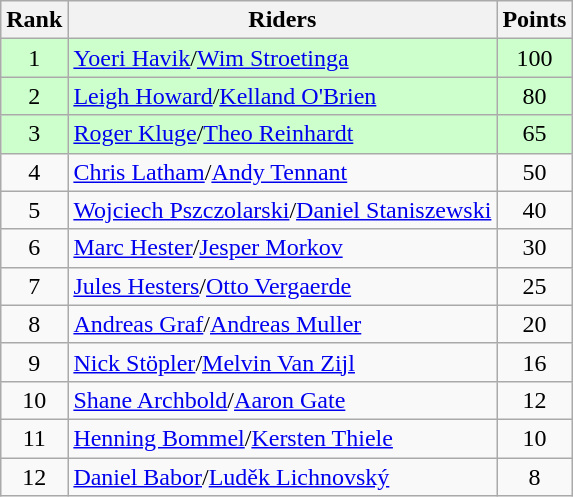<table class="wikitable" style="text-align:center">
<tr>
<th>Rank</th>
<th>Riders</th>
<th>Points</th>
</tr>
<tr bgcolor=ccffcc>
<td>1</td>
<td align="left"> <a href='#'>Yoeri Havik</a>/<a href='#'>Wim Stroetinga</a></td>
<td>100</td>
</tr>
<tr bgcolor=ccffcc>
<td>2</td>
<td align="left"> <a href='#'>Leigh Howard</a>/<a href='#'>Kelland O'Brien</a></td>
<td>80</td>
</tr>
<tr bgcolor=ccffcc>
<td>3</td>
<td align="left"> <a href='#'>Roger Kluge</a>/<a href='#'>Theo Reinhardt</a></td>
<td>65</td>
</tr>
<tr>
<td>4</td>
<td align="left"> <a href='#'>Chris Latham</a>/<a href='#'>Andy Tennant</a></td>
<td>50</td>
</tr>
<tr>
<td>5</td>
<td align="left"> <a href='#'>Wojciech Pszczolarski</a>/<a href='#'>Daniel Staniszewski</a></td>
<td>40</td>
</tr>
<tr>
<td>6</td>
<td align="left"> <a href='#'>Marc Hester</a>/<a href='#'>Jesper Morkov</a></td>
<td>30</td>
</tr>
<tr>
<td>7</td>
<td align="left"> <a href='#'>Jules Hesters</a>/<a href='#'>Otto Vergaerde</a></td>
<td>25</td>
</tr>
<tr>
<td>8</td>
<td align="left"> <a href='#'>Andreas Graf</a>/<a href='#'>Andreas Muller</a></td>
<td>20</td>
</tr>
<tr>
<td>9</td>
<td align="left"> <a href='#'>Nick Stöpler</a>/<a href='#'>Melvin Van Zijl</a></td>
<td>16</td>
</tr>
<tr>
<td>10</td>
<td align="left"> <a href='#'>Shane Archbold</a>/<a href='#'>Aaron Gate</a></td>
<td>12</td>
</tr>
<tr>
<td>11</td>
<td align="left"> <a href='#'>Henning Bommel</a>/<a href='#'>Kersten Thiele</a></td>
<td>10</td>
</tr>
<tr>
<td>12</td>
<td align="left"> <a href='#'>Daniel Babor</a>/<a href='#'>Luděk Lichnovský</a></td>
<td>8</td>
</tr>
</table>
